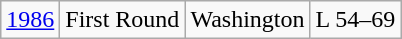<table class="wikitable">
<tr align="center">
<td><a href='#'>1986</a></td>
<td>First Round</td>
<td>Washington</td>
<td>L 54–69</td>
</tr>
</table>
